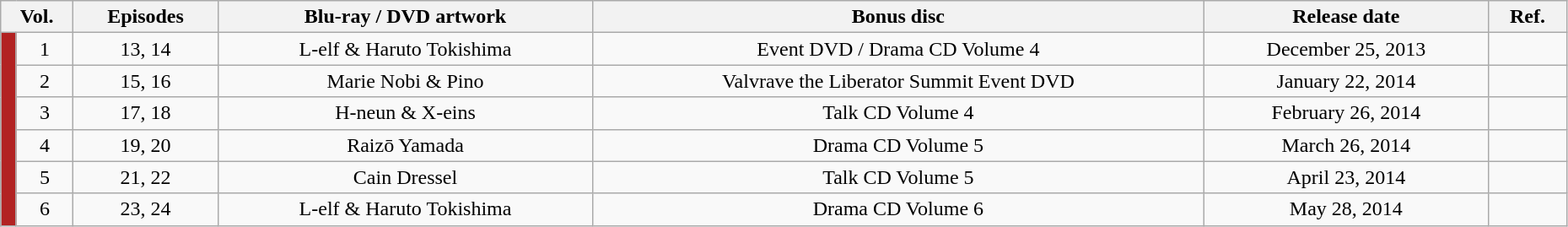<table class="wikitable" style="text-align: center; width: 98%;">
<tr>
<th colspan="2">Vol.</th>
<th>Episodes</th>
<th>Blu-ray / DVD artwork</th>
<th>Bonus disc</th>
<th>Release date</th>
<th width="5%">Ref.</th>
</tr>
<tr>
<td rowspan="10" width="1%" style="background: FireBrick;"></td>
<td>1</td>
<td>13, 14</td>
<td>L-elf & Haruto Tokishima</td>
<td>Event DVD / Drama CD Volume 4</td>
<td>December 25, 2013</td>
<td></td>
</tr>
<tr>
<td>2</td>
<td>15, 16</td>
<td>Marie Nobi & Pino</td>
<td>Valvrave the Liberator Summit Event DVD</td>
<td>January 22, 2014</td>
<td></td>
</tr>
<tr>
<td>3</td>
<td>17, 18</td>
<td>H-neun & X-eins</td>
<td>Talk CD Volume 4</td>
<td>February 26, 2014</td>
<td></td>
</tr>
<tr>
<td>4</td>
<td>19, 20</td>
<td>Raizō Yamada</td>
<td>Drama CD Volume 5</td>
<td>March 26, 2014</td>
<td></td>
</tr>
<tr>
<td>5</td>
<td>21, 22</td>
<td>Cain Dressel</td>
<td>Talk CD Volume 5</td>
<td>April 23, 2014</td>
<td></td>
</tr>
<tr>
<td>6</td>
<td>23, 24</td>
<td>L-elf & Haruto Tokishima</td>
<td>Drama CD Volume 6</td>
<td>May 28, 2014</td>
<td></td>
</tr>
</table>
